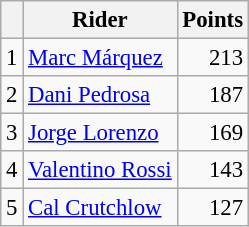<table class="wikitable" style="font-size: 95%;">
<tr>
<th></th>
<th>Rider</th>
<th>Points</th>
</tr>
<tr>
<td align=center>1</td>
<td> <a href='#'>Marc Márquez</a></td>
<td align=right>213</td>
</tr>
<tr>
<td align=center>2</td>
<td> <a href='#'>Dani Pedrosa</a></td>
<td align=right>187</td>
</tr>
<tr>
<td align=center>3</td>
<td> <a href='#'>Jorge Lorenzo</a></td>
<td align=right>169</td>
</tr>
<tr>
<td align=center>4</td>
<td> <a href='#'>Valentino Rossi</a></td>
<td align=right>143</td>
</tr>
<tr>
<td align=center>5</td>
<td> <a href='#'>Cal Crutchlow</a></td>
<td align=right>127</td>
</tr>
</table>
